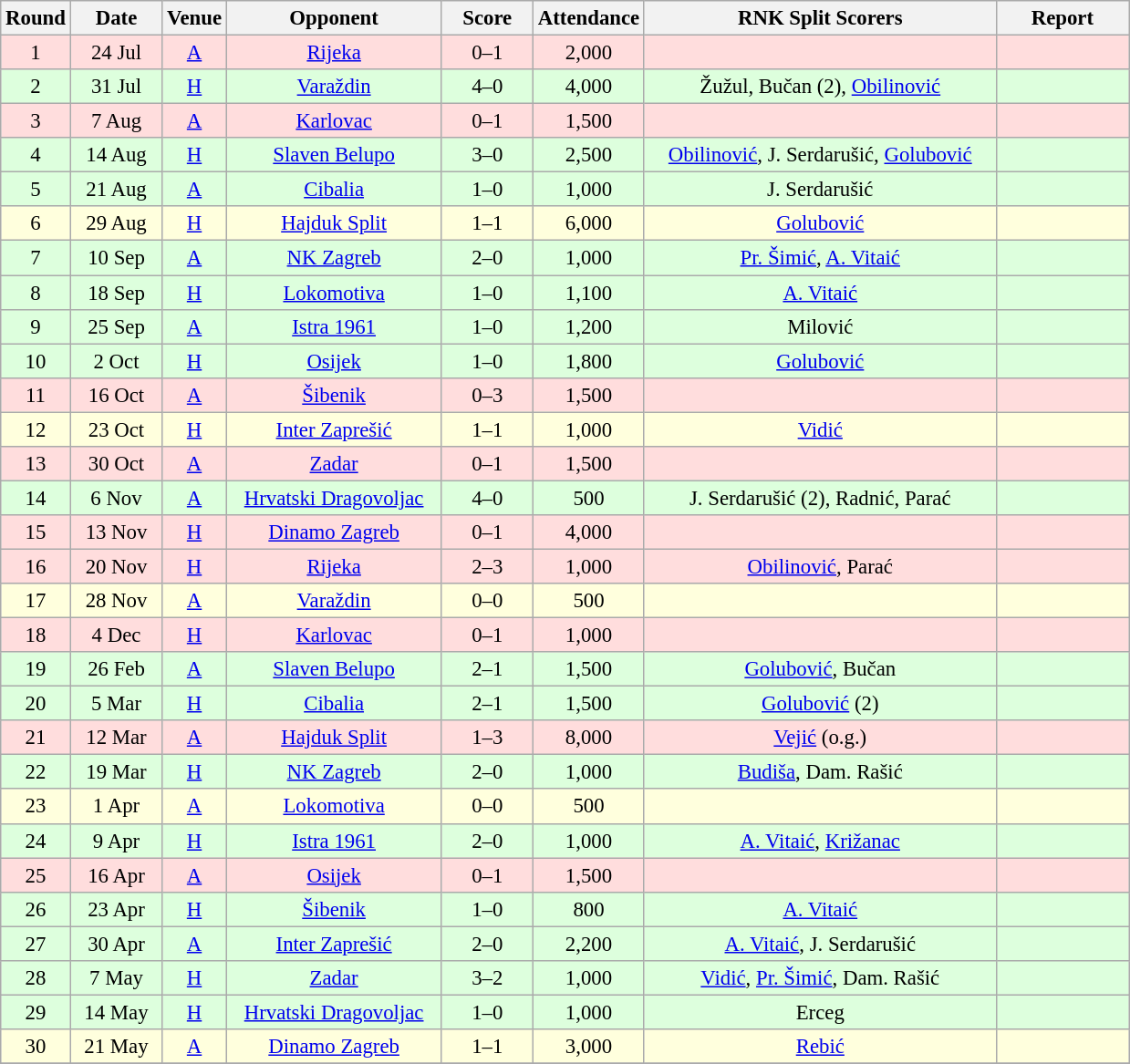<table class="wikitable sortable" style="text-align: center; font-size:95%;">
<tr>
<th width="30">Round</th>
<th width="60">Date<br></th>
<th width="20">Venue<br></th>
<th width="150">Opponent<br></th>
<th width="60">Score<br></th>
<th width="40">Attendance<br></th>
<th width="250">RNK Split Scorers</th>
<th width="90" class="unsortable">Report</th>
</tr>
<tr bgcolor="#ffdddd">
<td>1</td>
<td>24 Jul</td>
<td><a href='#'>A</a></td>
<td><a href='#'>Rijeka</a></td>
<td>0–1</td>
<td>2,000</td>
<td></td>
<td></td>
</tr>
<tr bgcolor="#ddffdd">
<td>2</td>
<td>31 Jul</td>
<td><a href='#'>H</a></td>
<td><a href='#'>Varaždin</a></td>
<td>4–0</td>
<td>4,000</td>
<td>Žužul, Bučan (2), <a href='#'>Obilinović</a></td>
<td></td>
</tr>
<tr bgcolor="#ffdddd">
<td>3</td>
<td>7 Aug</td>
<td><a href='#'>A</a></td>
<td><a href='#'>Karlovac</a></td>
<td>0–1</td>
<td>1,500</td>
<td></td>
<td></td>
</tr>
<tr bgcolor="#ddffdd">
<td>4</td>
<td>14 Aug</td>
<td><a href='#'>H</a></td>
<td><a href='#'>Slaven Belupo</a></td>
<td>3–0</td>
<td>2,500</td>
<td><a href='#'>Obilinović</a>, J. Serdarušić, <a href='#'>Golubović</a></td>
<td></td>
</tr>
<tr bgcolor="#ddffdd">
<td>5</td>
<td>21 Aug</td>
<td><a href='#'>A</a></td>
<td><a href='#'>Cibalia</a></td>
<td>1–0</td>
<td>1,000</td>
<td>J. Serdarušić</td>
<td></td>
</tr>
<tr bgcolor="#ffffdd">
<td>6</td>
<td>29 Aug</td>
<td><a href='#'>H</a></td>
<td><a href='#'>Hajduk Split</a></td>
<td>1–1</td>
<td>6,000</td>
<td><a href='#'>Golubović</a></td>
<td></td>
</tr>
<tr bgcolor="#ddffdd">
<td>7</td>
<td>10 Sep</td>
<td><a href='#'>A</a></td>
<td><a href='#'>NK Zagreb</a></td>
<td>2–0</td>
<td>1,000</td>
<td><a href='#'>Pr. Šimić</a>, <a href='#'>A. Vitaić</a></td>
<td></td>
</tr>
<tr bgcolor="#ddffdd">
<td>8</td>
<td>18 Sep</td>
<td><a href='#'>H</a></td>
<td><a href='#'>Lokomotiva</a></td>
<td>1–0</td>
<td>1,100</td>
<td><a href='#'>A. Vitaić</a></td>
<td></td>
</tr>
<tr bgcolor="#ddffdd">
<td>9</td>
<td>25 Sep</td>
<td><a href='#'>A</a></td>
<td><a href='#'>Istra 1961</a></td>
<td>1–0</td>
<td>1,200</td>
<td>Milović</td>
<td></td>
</tr>
<tr bgcolor="#ddffdd">
<td>10</td>
<td>2 Oct</td>
<td><a href='#'>H</a></td>
<td><a href='#'>Osijek</a></td>
<td>1–0</td>
<td>1,800</td>
<td><a href='#'>Golubović</a></td>
<td></td>
</tr>
<tr bgcolor="#ffdddd">
<td>11</td>
<td>16 Oct</td>
<td><a href='#'>A</a></td>
<td><a href='#'>Šibenik</a></td>
<td>0–3</td>
<td>1,500</td>
<td></td>
<td></td>
</tr>
<tr bgcolor="#ffffdd">
<td>12</td>
<td>23 Oct</td>
<td><a href='#'>H</a></td>
<td><a href='#'>Inter Zaprešić</a></td>
<td>1–1</td>
<td>1,000</td>
<td><a href='#'>Vidić</a></td>
<td></td>
</tr>
<tr bgcolor="#ffdddd">
<td>13</td>
<td>30 Oct</td>
<td><a href='#'>A</a></td>
<td><a href='#'>Zadar</a></td>
<td>0–1</td>
<td>1,500</td>
<td></td>
<td></td>
</tr>
<tr bgcolor="#ddffdd">
<td>14</td>
<td>6 Nov</td>
<td><a href='#'>A</a></td>
<td><a href='#'>Hrvatski Dragovoljac</a></td>
<td>4–0</td>
<td>500</td>
<td>J. Serdarušić (2), Radnić, Parać</td>
<td></td>
</tr>
<tr bgcolor="#ffdddd">
<td>15</td>
<td>13 Nov</td>
<td><a href='#'>H</a></td>
<td><a href='#'>Dinamo Zagreb</a></td>
<td>0–1</td>
<td>4,000</td>
<td></td>
<td></td>
</tr>
<tr bgcolor="#ffdddd">
<td>16</td>
<td>20 Nov</td>
<td><a href='#'>H</a></td>
<td><a href='#'>Rijeka</a></td>
<td>2–3</td>
<td>1,000</td>
<td><a href='#'>Obilinović</a>, Parać</td>
<td></td>
</tr>
<tr bgcolor="#ffffdd">
<td>17</td>
<td>28 Nov</td>
<td><a href='#'>A</a></td>
<td><a href='#'>Varaždin</a></td>
<td>0–0</td>
<td>500</td>
<td></td>
<td></td>
</tr>
<tr bgcolor="#ffdddd">
<td>18</td>
<td>4 Dec</td>
<td><a href='#'>H</a></td>
<td><a href='#'>Karlovac</a></td>
<td>0–1</td>
<td>1,000</td>
<td></td>
<td></td>
</tr>
<tr bgcolor="#ddffdd">
<td>19</td>
<td>26 Feb</td>
<td><a href='#'>A</a></td>
<td><a href='#'>Slaven Belupo</a></td>
<td>2–1</td>
<td>1,500</td>
<td><a href='#'>Golubović</a>, Bučan</td>
<td></td>
</tr>
<tr bgcolor="#ddffdd">
<td>20</td>
<td>5 Mar</td>
<td><a href='#'>H</a></td>
<td><a href='#'>Cibalia</a></td>
<td>2–1</td>
<td>1,500</td>
<td><a href='#'>Golubović</a> (2)</td>
<td></td>
</tr>
<tr bgcolor="#ffdddd">
<td>21</td>
<td>12 Mar</td>
<td><a href='#'>A</a></td>
<td><a href='#'>Hajduk Split</a></td>
<td>1–3</td>
<td>8,000</td>
<td><a href='#'>Vejić</a> (o.g.)</td>
<td></td>
</tr>
<tr bgcolor="#ddffdd">
<td>22</td>
<td>19 Mar</td>
<td><a href='#'>H</a></td>
<td><a href='#'>NK Zagreb</a></td>
<td>2–0</td>
<td>1,000</td>
<td><a href='#'>Budiša</a>, Dam. Rašić</td>
<td></td>
</tr>
<tr bgcolor="#ffffdd">
<td>23</td>
<td>1 Apr</td>
<td><a href='#'>A</a></td>
<td><a href='#'>Lokomotiva</a></td>
<td>0–0</td>
<td>500</td>
<td></td>
<td></td>
</tr>
<tr bgcolor="#ddffdd">
<td>24</td>
<td>9 Apr</td>
<td><a href='#'>H</a></td>
<td><a href='#'>Istra 1961</a></td>
<td>2–0</td>
<td>1,000</td>
<td><a href='#'>A. Vitaić</a>, <a href='#'>Križanac</a></td>
<td></td>
</tr>
<tr bgcolor="#ffdddd">
<td>25</td>
<td>16 Apr</td>
<td><a href='#'>A</a></td>
<td><a href='#'>Osijek</a></td>
<td>0–1</td>
<td>1,500</td>
<td></td>
<td></td>
</tr>
<tr bgcolor="#ddffdd">
<td>26</td>
<td>23 Apr</td>
<td><a href='#'>H</a></td>
<td><a href='#'>Šibenik</a></td>
<td>1–0</td>
<td>800</td>
<td><a href='#'>A. Vitaić</a></td>
<td></td>
</tr>
<tr bgcolor="#ddffdd">
<td>27</td>
<td>30 Apr</td>
<td><a href='#'>A</a></td>
<td><a href='#'>Inter Zaprešić</a></td>
<td>2–0</td>
<td>2,200</td>
<td><a href='#'>A. Vitaić</a>, J. Serdarušić</td>
<td></td>
</tr>
<tr bgcolor="#ddffdd">
<td>28</td>
<td>7 May</td>
<td><a href='#'>H</a></td>
<td><a href='#'>Zadar</a></td>
<td>3–2</td>
<td>1,000</td>
<td><a href='#'>Vidić</a>, <a href='#'>Pr. Šimić</a>, Dam. Rašić</td>
<td></td>
</tr>
<tr bgcolor="#ddffdd">
<td>29</td>
<td>14 May</td>
<td><a href='#'>H</a></td>
<td><a href='#'>Hrvatski Dragovoljac</a></td>
<td>1–0</td>
<td>1,000</td>
<td>Erceg</td>
<td></td>
</tr>
<tr bgcolor="#ffffdd">
<td>30</td>
<td>21 May</td>
<td><a href='#'>A</a></td>
<td><a href='#'>Dinamo Zagreb</a></td>
<td>1–1</td>
<td>3,000</td>
<td><a href='#'>Rebić</a></td>
<td></td>
</tr>
<tr>
</tr>
</table>
